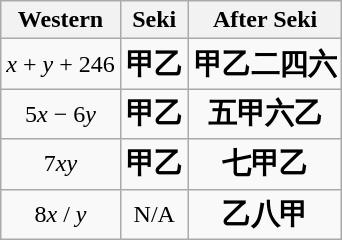<table class="wikitable" border="1" style="text-align:center">
<tr>
<th>Western</th>
<th>Seki</th>
<th>After Seki</th>
</tr>
<tr>
<td><em>x</em> + <em>y</em> + 246</td>
<td><big><strong>甲乙</strong></big></td>
<td><big><strong>甲乙二四六</strong></big></td>
</tr>
<tr>
<td>5<em>x</em> − 6<em>y</em></td>
<td><big><strong>甲乙</strong></big></td>
<td><big><strong>五甲六乙</strong></big></td>
</tr>
<tr>
<td>7<em>xy</em></td>
<td><big><strong>甲乙</strong></big></td>
<td><big><strong>七甲乙</strong></big></td>
</tr>
<tr>
<td>8<em>x</em> / <em>y</em></td>
<td>N/A</td>
<td><big><strong>乙八甲</strong></big></td>
</tr>
</table>
